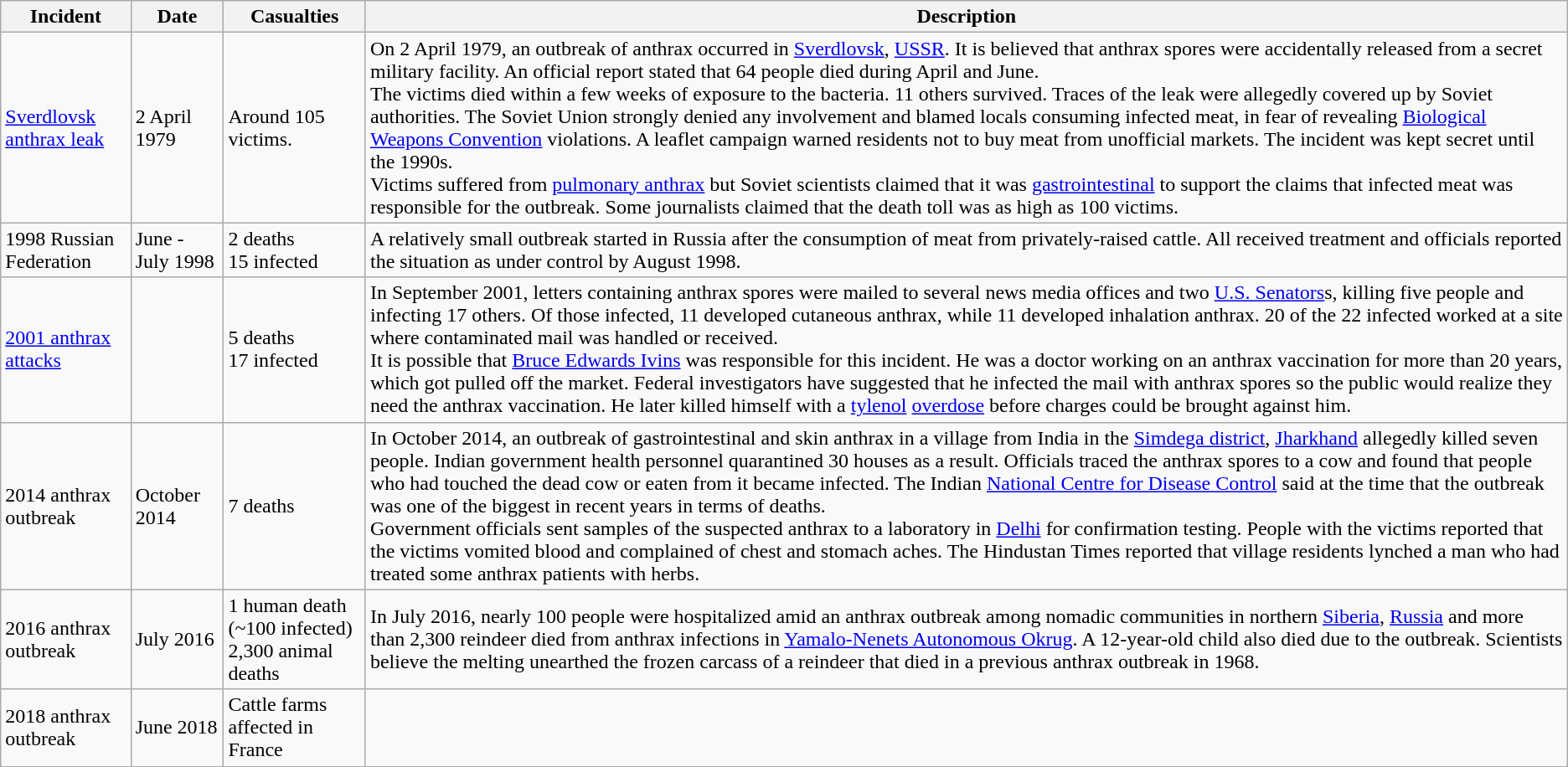<table class="wikitable sortable">
<tr>
<th>Incident</th>
<th>Date</th>
<th>Casualties</th>
<th>Description</th>
</tr>
<tr>
<td><a href='#'>Sverdlovsk anthrax leak</a></td>
<td>2 April 1979</td>
<td>Around 105 victims.</td>
<td>On 2 April 1979, an outbreak of anthrax occurred in <a href='#'>Sverdlovsk</a>, <a href='#'>USSR</a>. It is believed that anthrax spores were accidentally released from a secret military facility. An official report stated that 64 people died during April and June.<br>The victims died within a few weeks of exposure to the bacteria. 11 others survived. Traces of the leak were allegedly covered up by Soviet authorities. The Soviet Union strongly denied any involvement and blamed locals consuming infected meat, in fear of revealing <a href='#'>Biological Weapons Convention</a> violations. A leaflet campaign warned residents not to buy meat from unofficial markets. The incident was kept secret until the 1990s.<br>Victims suffered from <a href='#'>pulmonary anthrax</a> but Soviet scientists claimed that it was <a href='#'>gastrointestinal</a> to support the claims that infected meat was responsible for the outbreak. Some journalists claimed that the death toll was as high as 100 victims.</td>
</tr>
<tr>
<td>1998 Russian Federation</td>
<td>June - July 1998</td>
<td>2 deaths<br>15 infected</td>
<td>A relatively small outbreak started in Russia after the consumption of meat from privately-raised cattle. All received treatment and officials reported the situation as under control by August 1998.</td>
</tr>
<tr>
<td><a href='#'>2001 anthrax attacks</a></td>
<td></td>
<td>5 deaths<br>17 infected</td>
<td>In September 2001, letters containing anthrax spores were mailed to several news media offices and two <a href='#'>U.S. Senators</a>s, killing five people and infecting 17 others. Of those infected, 11 developed cutaneous anthrax, while 11 developed inhalation anthrax. 20 of the 22 infected worked at a site where contaminated mail was handled or received.<br>It is possible that <a href='#'>Bruce Edwards Ivins</a> was responsible for this incident. He was a doctor working on an anthrax vaccination for more than 20 years, which got pulled off the market. Federal investigators have suggested that he infected the mail with anthrax spores so the public would realize they need the anthrax vaccination. He later killed himself with a <a href='#'>tylenol</a> <a href='#'>overdose</a> before charges could be brought against him.</td>
</tr>
<tr>
<td>2014 anthrax outbreak</td>
<td>October 2014</td>
<td>7 deaths</td>
<td>In October 2014, an outbreak of gastrointestinal and skin anthrax in a village from India in the <a href='#'>Simdega district</a>, <a href='#'>Jharkhand</a> allegedly killed seven people. Indian government health personnel quarantined 30 houses as a result. Officials traced the anthrax spores to a cow and found that people who had touched the dead cow or eaten from it became infected. The Indian <a href='#'>National Centre for Disease Control</a> said at the time that the outbreak was one of the biggest in recent years in terms of deaths.<br>Government officials sent samples of the suspected anthrax to a laboratory in <a href='#'>Delhi</a> for confirmation testing. People with the victims reported that the victims vomited blood and complained of chest and stomach aches. The Hindustan Times reported that village residents lynched a man who had treated some anthrax patients with herbs.</td>
</tr>
<tr>
<td>2016 anthrax outbreak</td>
<td>July 2016</td>
<td>1 human death (~100 infected)<br>2,300 animal deaths</td>
<td>In July 2016, nearly 100 people were hospitalized amid an anthrax outbreak among nomadic communities in northern <a href='#'>Siberia</a>, <a href='#'>Russia</a> and more than 2,300 reindeer died from anthrax infections in <a href='#'>Yamalo-Nenets Autonomous Okrug</a>. A 12-year-old child also died due to the outbreak. Scientists believe the melting unearthed the frozen carcass of a reindeer that died in a previous anthrax outbreak in 1968.</td>
</tr>
<tr>
<td>2018 anthrax outbreak</td>
<td>June 2018</td>
<td>Cattle farms affected in France</td>
<td></td>
</tr>
</table>
